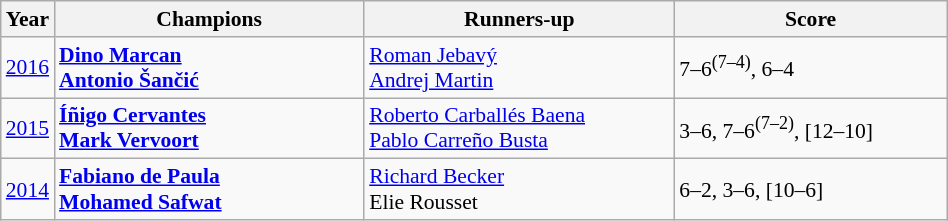<table class="wikitable" style="font-size:90%">
<tr>
<th>Year</th>
<th width="200">Champions</th>
<th width="200">Runners-up</th>
<th width="175">Score</th>
</tr>
<tr>
<td><a href='#'>2016</a></td>
<td> <strong><a href='#'>Dino Marcan</a></strong> <br>  <strong><a href='#'>Antonio Šančić</a></strong></td>
<td> <a href='#'>Roman Jebavý</a><br> <a href='#'>Andrej Martin</a></td>
<td>7–6<sup>(7–4)</sup>, 6–4</td>
</tr>
<tr>
<td><a href='#'>2015</a></td>
<td> <strong><a href='#'>Íñigo Cervantes</a></strong> <br>  <strong><a href='#'>Mark Vervoort</a></strong></td>
<td> <a href='#'>Roberto Carballés Baena</a> <br>  <a href='#'>Pablo Carreño Busta</a></td>
<td>3–6, 7–6<sup>(7–2)</sup>, [12–10]</td>
</tr>
<tr>
<td><a href='#'>2014</a></td>
<td> <strong><a href='#'>Fabiano de Paula</a></strong><br> <strong><a href='#'>Mohamed Safwat</a></strong></td>
<td> <a href='#'>Richard Becker</a><br> Elie Rousset</td>
<td>6–2, 3–6, [10–6]</td>
</tr>
</table>
